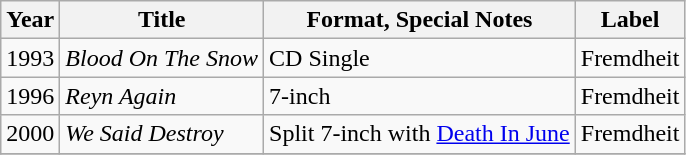<table class="wikitable">
<tr>
<th>Year</th>
<th>Title</th>
<th>Format, Special Notes</th>
<th>Label</th>
</tr>
<tr>
<td>1993</td>
<td><em>Blood On The Snow</em></td>
<td>CD Single</td>
<td>Fremdheit</td>
</tr>
<tr>
<td>1996</td>
<td><em>Reyn Again</em></td>
<td>7-inch</td>
<td>Fremdheit</td>
</tr>
<tr>
<td>2000</td>
<td><em>We Said Destroy</em></td>
<td>Split 7-inch with <a href='#'>Death In June</a></td>
<td>Fremdheit</td>
</tr>
<tr>
</tr>
</table>
